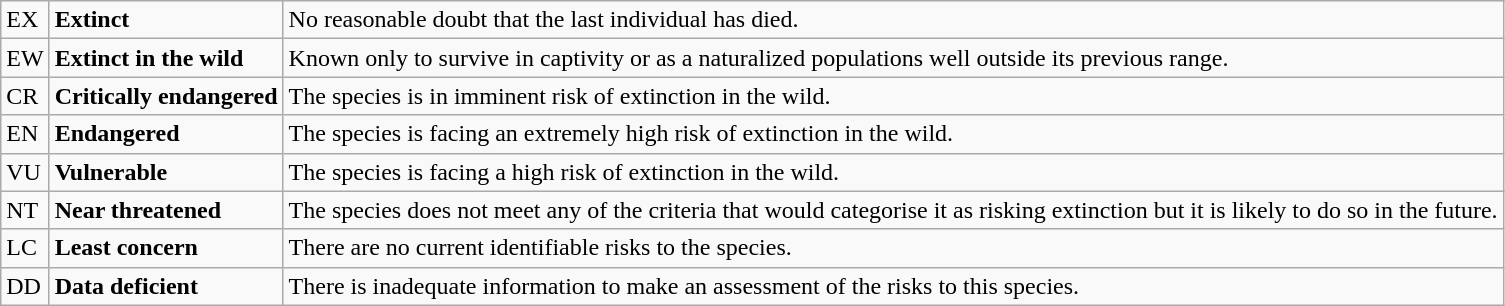<table class="wikitable" style="text-align:left">
<tr>
<td>EX</td>
<td><strong>Extinct</strong></td>
<td>No reasonable doubt that the last individual has died.</td>
</tr>
<tr>
<td>EW</td>
<td><strong>Extinct in the wild</strong></td>
<td>Known only to survive in captivity or as a naturalized populations well outside its previous range.</td>
</tr>
<tr>
<td>CR</td>
<td><strong>Critically endangered</strong></td>
<td>The species is in imminent risk of extinction in the wild.</td>
</tr>
<tr>
<td>EN</td>
<td><strong>Endangered</strong></td>
<td>The species is facing an extremely high risk of extinction in the wild.</td>
</tr>
<tr>
<td>VU</td>
<td><strong>Vulnerable</strong></td>
<td>The species is facing a high risk of extinction in the wild.</td>
</tr>
<tr>
<td>NT</td>
<td><strong>Near threatened</strong></td>
<td>The species does not meet any of the criteria that would categorise it as risking extinction but it is likely to do so in the future.</td>
</tr>
<tr>
<td>LC</td>
<td><strong>Least concern</strong></td>
<td>There are no current identifiable risks to the species.</td>
</tr>
<tr>
<td>DD</td>
<td><strong>Data deficient</strong></td>
<td>There is inadequate information to make an assessment of the risks to this species.</td>
</tr>
</table>
